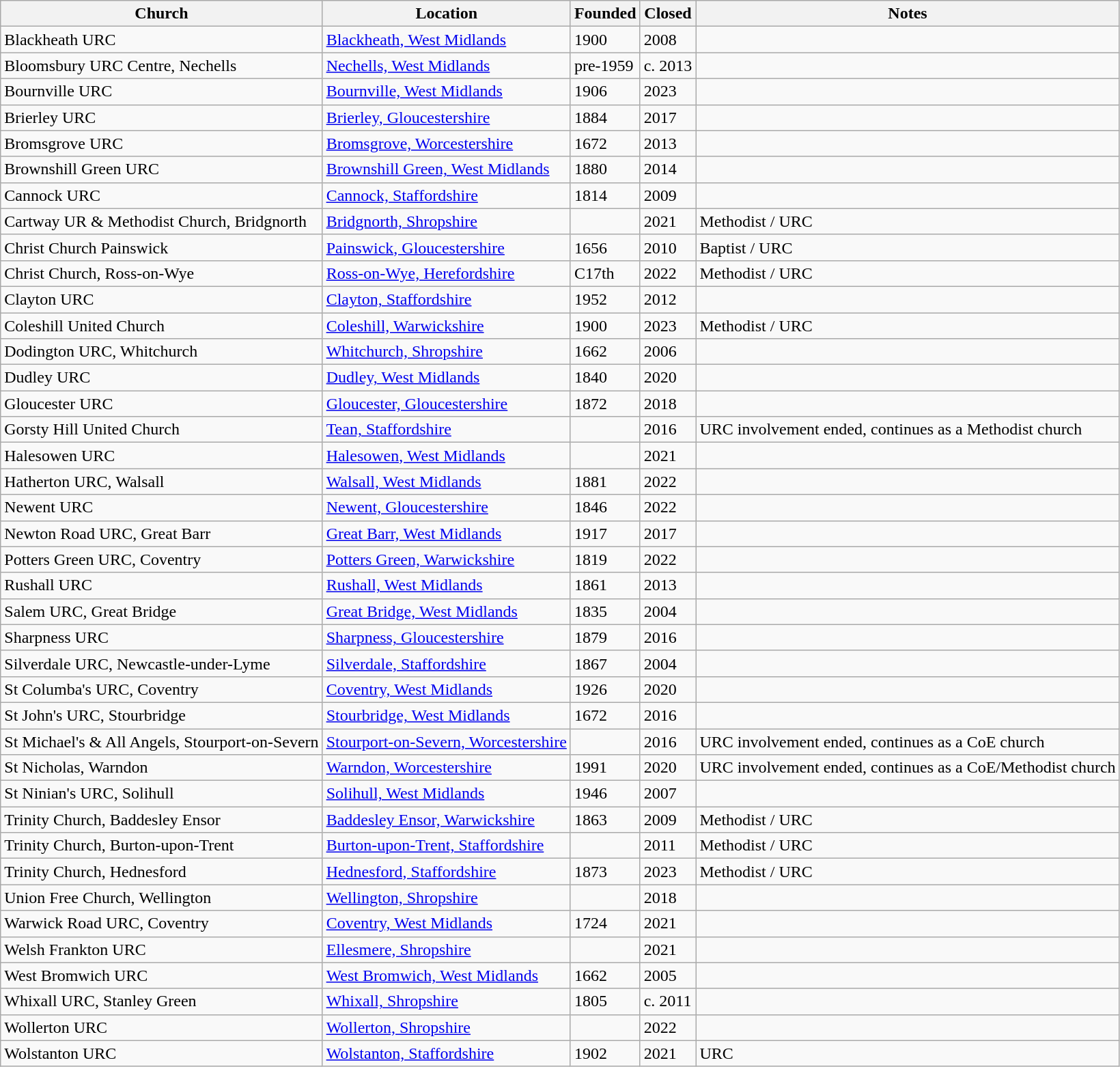<table class="wikitable sortable">
<tr>
<th>Church</th>
<th>Location</th>
<th>Founded</th>
<th>Closed</th>
<th>Notes</th>
</tr>
<tr>
<td>Blackheath URC</td>
<td><a href='#'>Blackheath, West Midlands</a></td>
<td>1900</td>
<td>2008</td>
<td></td>
</tr>
<tr>
<td>Bloomsbury URC Centre, Nechells</td>
<td><a href='#'>Nechells, West Midlands</a></td>
<td>pre-1959</td>
<td>c. 2013</td>
<td></td>
</tr>
<tr>
<td>Bournville URC</td>
<td><a href='#'>Bournville, West Midlands</a></td>
<td>1906</td>
<td>2023</td>
<td></td>
</tr>
<tr>
<td>Brierley URC</td>
<td><a href='#'>Brierley, Gloucestershire</a></td>
<td>1884</td>
<td>2017</td>
<td></td>
</tr>
<tr>
<td>Bromsgrove URC</td>
<td><a href='#'>Bromsgrove, Worcestershire</a></td>
<td>1672</td>
<td>2013</td>
<td></td>
</tr>
<tr>
<td>Brownshill Green URC</td>
<td><a href='#'>Brownshill Green, West Midlands</a></td>
<td>1880</td>
<td>2014</td>
<td></td>
</tr>
<tr>
<td>Cannock URC</td>
<td><a href='#'>Cannock, Staffordshire</a></td>
<td>1814</td>
<td>2009</td>
<td></td>
</tr>
<tr>
<td>Cartway UR & Methodist Church, Bridgnorth</td>
<td><a href='#'>Bridgnorth, Shropshire</a></td>
<td></td>
<td>2021</td>
<td>Methodist / URC</td>
</tr>
<tr>
<td>Christ Church Painswick</td>
<td><a href='#'>Painswick, Gloucestershire</a></td>
<td>1656</td>
<td>2010</td>
<td>Baptist / URC</td>
</tr>
<tr>
<td>Christ Church, Ross-on-Wye</td>
<td><a href='#'>Ross-on-Wye, Herefordshire</a></td>
<td>C17th</td>
<td>2022</td>
<td>Methodist / URC</td>
</tr>
<tr>
<td>Clayton URC</td>
<td><a href='#'>Clayton, Staffordshire</a></td>
<td>1952</td>
<td>2012</td>
<td></td>
</tr>
<tr>
<td>Coleshill United Church</td>
<td><a href='#'>Coleshill, Warwickshire</a></td>
<td>1900</td>
<td>2023</td>
<td>Methodist / URC</td>
</tr>
<tr>
<td>Dodington URC, Whitchurch</td>
<td><a href='#'>Whitchurch, Shropshire</a></td>
<td>1662</td>
<td>2006</td>
<td></td>
</tr>
<tr>
<td>Dudley URC</td>
<td><a href='#'>Dudley, West Midlands</a></td>
<td>1840</td>
<td>2020</td>
<td></td>
</tr>
<tr>
<td>Gloucester URC</td>
<td><a href='#'>Gloucester, Gloucestershire</a></td>
<td>1872</td>
<td>2018</td>
<td></td>
</tr>
<tr>
<td>Gorsty Hill United Church</td>
<td><a href='#'>Tean, Staffordshire</a></td>
<td></td>
<td>2016</td>
<td>URC involvement ended, continues as a Methodist church</td>
</tr>
<tr>
<td>Halesowen URC</td>
<td><a href='#'>Halesowen, West Midlands</a></td>
<td></td>
<td>2021</td>
<td></td>
</tr>
<tr>
<td>Hatherton URC, Walsall</td>
<td><a href='#'>Walsall, West Midlands</a></td>
<td>1881</td>
<td>2022</td>
<td></td>
</tr>
<tr>
<td>Newent URC</td>
<td><a href='#'>Newent, Gloucestershire</a></td>
<td>1846</td>
<td>2022</td>
<td></td>
</tr>
<tr>
<td>Newton Road URC, Great Barr</td>
<td><a href='#'>Great Barr, West Midlands</a></td>
<td>1917</td>
<td>2017</td>
<td></td>
</tr>
<tr>
<td>Potters Green URC, Coventry</td>
<td><a href='#'>Potters Green, Warwickshire</a></td>
<td>1819</td>
<td>2022</td>
<td></td>
</tr>
<tr>
<td>Rushall URC</td>
<td><a href='#'>Rushall, West Midlands</a></td>
<td>1861</td>
<td>2013</td>
<td></td>
</tr>
<tr>
<td>Salem URC, Great Bridge</td>
<td><a href='#'>Great Bridge, West Midlands</a></td>
<td>1835</td>
<td>2004</td>
<td></td>
</tr>
<tr>
<td>Sharpness URC</td>
<td><a href='#'>Sharpness, Gloucestershire</a></td>
<td>1879</td>
<td>2016</td>
<td></td>
</tr>
<tr>
<td>Silverdale URC, Newcastle-under-Lyme</td>
<td><a href='#'>Silverdale, Staffordshire</a></td>
<td>1867</td>
<td>2004</td>
<td></td>
</tr>
<tr>
<td>St Columba's URC, Coventry</td>
<td><a href='#'>Coventry, West Midlands</a></td>
<td>1926</td>
<td>2020</td>
<td></td>
</tr>
<tr>
<td>St John's URC, Stourbridge</td>
<td><a href='#'>Stourbridge, West Midlands</a></td>
<td>1672</td>
<td>2016</td>
<td></td>
</tr>
<tr>
<td>St Michael's & All Angels, Stourport-on-Severn</td>
<td><a href='#'>Stourport-on-Severn, Worcestershire</a></td>
<td></td>
<td>2016</td>
<td>URC involvement ended, continues as a CoE church</td>
</tr>
<tr>
<td>St Nicholas, Warndon</td>
<td><a href='#'>Warndon, Worcestershire</a></td>
<td>1991</td>
<td>2020</td>
<td>URC involvement ended, continues as a CoE/Methodist church</td>
</tr>
<tr>
<td>St Ninian's URC, Solihull</td>
<td><a href='#'>Solihull, West Midlands</a></td>
<td>1946</td>
<td>2007</td>
<td></td>
</tr>
<tr>
<td>Trinity Church, Baddesley Ensor</td>
<td><a href='#'>Baddesley Ensor, Warwickshire</a></td>
<td>1863</td>
<td>2009</td>
<td>Methodist / URC</td>
</tr>
<tr>
<td>Trinity Church, Burton-upon-Trent</td>
<td><a href='#'>Burton-upon-Trent, Staffordshire</a></td>
<td></td>
<td>2011</td>
<td>Methodist / URC</td>
</tr>
<tr>
<td>Trinity Church, Hednesford</td>
<td><a href='#'>Hednesford, Staffordshire</a></td>
<td>1873</td>
<td>2023</td>
<td>Methodist / URC</td>
</tr>
<tr>
<td>Union Free Church, Wellington</td>
<td><a href='#'>Wellington, Shropshire</a></td>
<td></td>
<td>2018</td>
<td></td>
</tr>
<tr>
<td>Warwick Road URC, Coventry</td>
<td><a href='#'>Coventry, West Midlands</a></td>
<td>1724</td>
<td>2021</td>
<td></td>
</tr>
<tr>
<td>Welsh Frankton URC</td>
<td><a href='#'>Ellesmere, Shropshire</a></td>
<td></td>
<td>2021</td>
<td></td>
</tr>
<tr>
<td>West Bromwich URC</td>
<td><a href='#'>West Bromwich, West Midlands</a></td>
<td>1662</td>
<td>2005</td>
<td></td>
</tr>
<tr>
<td>Whixall URC, Stanley Green</td>
<td><a href='#'>Whixall, Shropshire</a></td>
<td>1805</td>
<td>c. 2011</td>
<td></td>
</tr>
<tr>
<td>Wollerton URC</td>
<td><a href='#'>Wollerton, Shropshire</a></td>
<td></td>
<td>2022</td>
<td></td>
</tr>
<tr>
<td>Wolstanton URC</td>
<td><a href='#'>Wolstanton, Staffordshire</a></td>
<td>1902</td>
<td>2021</td>
<td>URC</td>
</tr>
</table>
